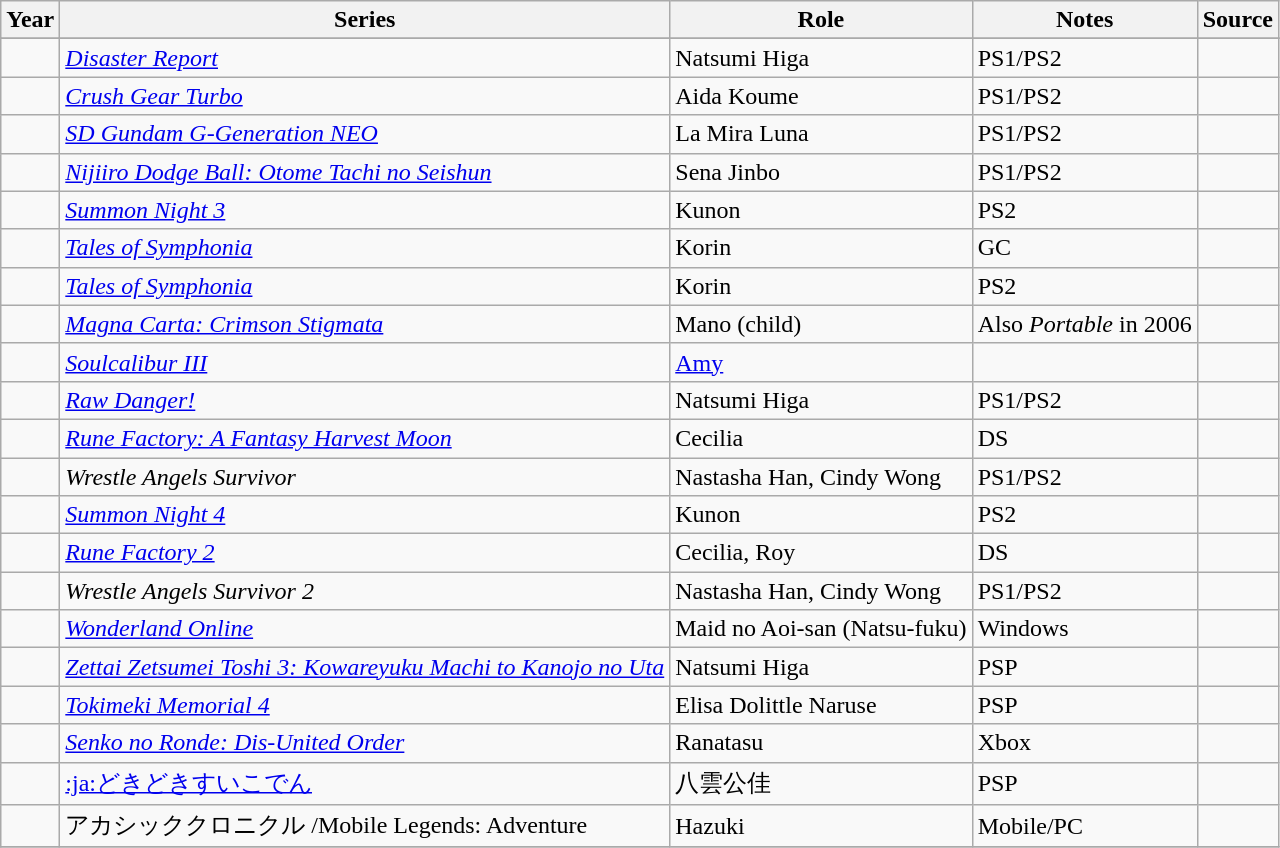<table class="wikitable sortable plainrowheaders">
<tr>
<th>Year</th>
<th>Series</th>
<th>Role</th>
<th class="unsortable">Notes</th>
<th class="unsortable">Source</th>
</tr>
<tr>
</tr>
<tr>
<td></td>
<td><em><a href='#'>Disaster Report</a></em></td>
<td>Natsumi Higa</td>
<td>PS1/PS2</td>
<td></td>
</tr>
<tr>
<td></td>
<td><em><a href='#'>Crush Gear Turbo</a></em></td>
<td>Aida Koume</td>
<td>PS1/PS2</td>
<td></td>
</tr>
<tr>
<td></td>
<td><em><a href='#'>SD Gundam G-Generation NEO</a></em></td>
<td>La Mira Luna</td>
<td>PS1/PS2</td>
<td></td>
</tr>
<tr>
<td></td>
<td><em><a href='#'>Nijiiro Dodge Ball: Otome Tachi no Seishun</a></em></td>
<td>Sena Jinbo</td>
<td>PS1/PS2</td>
<td></td>
</tr>
<tr>
<td></td>
<td><em><a href='#'>Summon Night 3</a></em></td>
<td>Kunon</td>
<td>PS2</td>
<td></td>
</tr>
<tr>
<td></td>
<td><em><a href='#'>Tales of Symphonia</a></em></td>
<td>Korin</td>
<td>GC</td>
<td></td>
</tr>
<tr>
<td></td>
<td><em><a href='#'>Tales of Symphonia</a></em></td>
<td>Korin</td>
<td>PS2</td>
<td></td>
</tr>
<tr>
<td></td>
<td><em><a href='#'>Magna Carta: Crimson Stigmata</a></em></td>
<td>Mano (child)</td>
<td>Also <em>Portable</em> in 2006</td>
<td></td>
</tr>
<tr>
<td></td>
<td><em><a href='#'>Soulcalibur III</a></em></td>
<td><a href='#'>Amy</a></td>
<td></td>
<td></td>
</tr>
<tr>
<td></td>
<td><em><a href='#'>Raw Danger!</a></em></td>
<td>Natsumi Higa</td>
<td>PS1/PS2</td>
<td></td>
</tr>
<tr>
<td></td>
<td><em><a href='#'>Rune Factory: A Fantasy Harvest Moon</a></em></td>
<td>Cecilia</td>
<td>DS</td>
<td></td>
</tr>
<tr>
<td></td>
<td><em>Wrestle Angels Survivor</em></td>
<td>Nastasha Han, Cindy Wong</td>
<td>PS1/PS2</td>
<td></td>
</tr>
<tr>
<td></td>
<td><em><a href='#'>Summon Night 4</a></em></td>
<td>Kunon</td>
<td>PS2</td>
<td></td>
</tr>
<tr>
<td></td>
<td><em><a href='#'>Rune Factory 2</a></em></td>
<td>Cecilia, Roy</td>
<td>DS</td>
<td></td>
</tr>
<tr>
<td></td>
<td><em>Wrestle Angels Survivor 2</em></td>
<td>Nastasha Han, Cindy Wong</td>
<td>PS1/PS2</td>
<td></td>
</tr>
<tr>
<td></td>
<td><em><a href='#'>Wonderland Online</a></em></td>
<td>Maid no Aoi-san (Natsu-fuku)</td>
<td>Windows</td>
<td></td>
</tr>
<tr>
<td></td>
<td><em><a href='#'>Zettai Zetsumei Toshi 3: Kowareyuku Machi to Kanojo no Uta</a></em></td>
<td>Natsumi Higa</td>
<td>PSP</td>
<td></td>
</tr>
<tr>
<td></td>
<td><em><a href='#'>Tokimeki Memorial 4</a></em></td>
<td>Elisa Dolittle Naruse</td>
<td>PSP</td>
<td></td>
</tr>
<tr>
<td></td>
<td><em><a href='#'>Senko no Ronde: Dis-United Order</a></em></td>
<td>Ranatasu</td>
<td>Xbox</td>
<td></td>
</tr>
<tr>
<td></td>
<td><a href='#'>:ja:どきどきすいこでん</a></td>
<td>八雲公佳</td>
<td>PSP</td>
<td></td>
</tr>
<tr>
<td></td>
<td>アカシッククロニクル /Mobile Legends: Adventure</td>
<td>Hazuki</td>
<td>Mobile/PC</td>
<td></td>
</tr>
<tr>
</tr>
</table>
